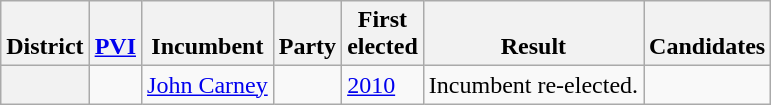<table class=wikitable>
<tr valign=bottom>
<th>District</th>
<th><a href='#'>PVI</a></th>
<th>Incumbent</th>
<th>Party</th>
<th>First<br>elected</th>
<th>Result</th>
<th>Candidates</th>
</tr>
<tr>
<th></th>
<td></td>
<td><a href='#'>John Carney</a></td>
<td></td>
<td><a href='#'>2010</a></td>
<td>Incumbent re-elected.</td>
<td nowrap></td>
</tr>
</table>
